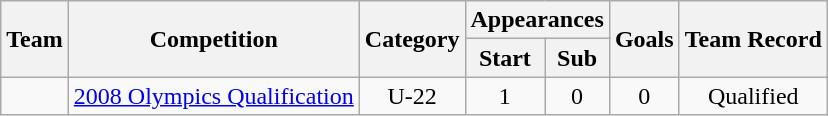<table class="wikitable" style="text-align: center;">
<tr>
<th rowspan="2">Team</th>
<th rowspan="2">Competition</th>
<th rowspan="2">Category</th>
<th colspan="2">Appearances</th>
<th rowspan="2">Goals</th>
<th rowspan="2">Team Record</th>
</tr>
<tr>
<th>Start</th>
<th>Sub</th>
</tr>
<tr>
<td align="left"></td>
<td align="left"><a href='#'>2008 Olympics Qualification</a></td>
<td>U-22</td>
<td>1</td>
<td>0</td>
<td>0</td>
<td>Qualified</td>
</tr>
</table>
